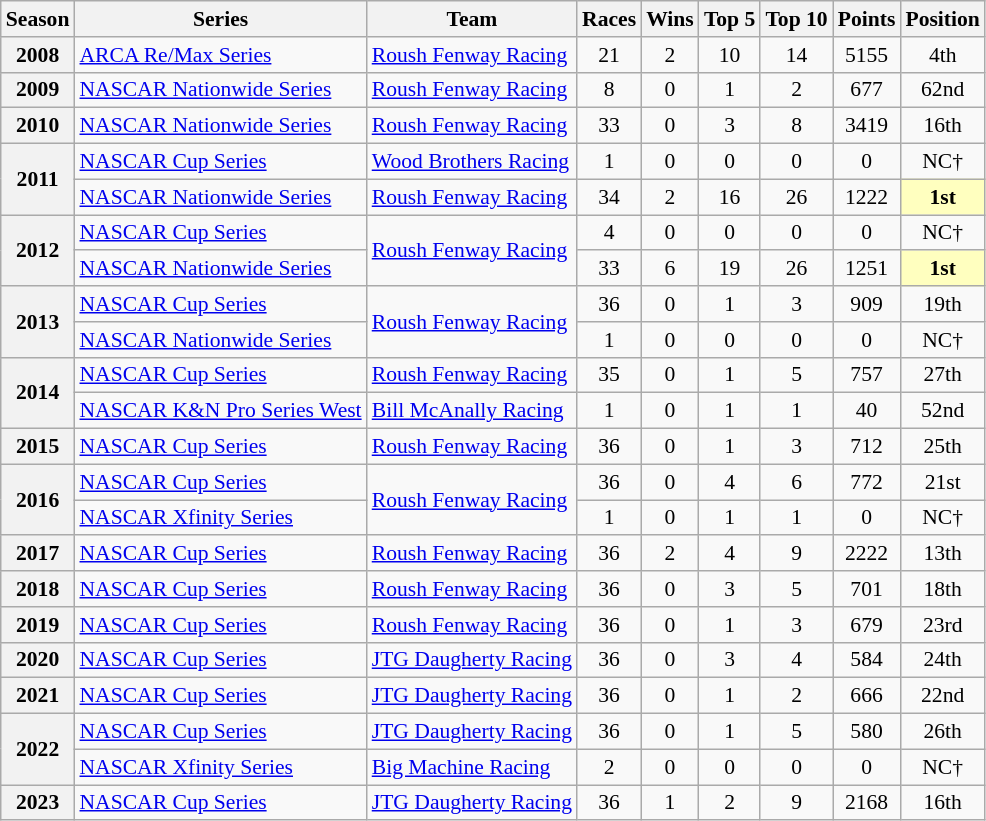<table class="wikitable" style="font-size: 90%; text-align:center">
<tr>
<th>Season</th>
<th>Series</th>
<th>Team</th>
<th>Races</th>
<th>Wins</th>
<th>Top 5</th>
<th>Top 10</th>
<th>Points</th>
<th>Position</th>
</tr>
<tr>
<th>2008</th>
<td align=left><a href='#'>ARCA Re/Max Series</a></td>
<td align=left><a href='#'>Roush Fenway Racing</a></td>
<td>21</td>
<td>2</td>
<td>10</td>
<td>14</td>
<td>5155</td>
<td>4th</td>
</tr>
<tr>
<th>2009</th>
<td align=left><a href='#'>NASCAR Nationwide Series</a></td>
<td align=left><a href='#'>Roush Fenway Racing</a></td>
<td>8</td>
<td>0</td>
<td>1</td>
<td>2</td>
<td>677</td>
<td>62nd</td>
</tr>
<tr>
<th>2010</th>
<td align=left><a href='#'>NASCAR Nationwide Series</a></td>
<td align=left><a href='#'>Roush Fenway Racing</a></td>
<td>33</td>
<td>0</td>
<td>3</td>
<td>8</td>
<td>3419</td>
<td>16th</td>
</tr>
<tr>
<th rowspan=2>2011</th>
<td align=left><a href='#'>NASCAR Cup Series</a></td>
<td align=left><a href='#'>Wood Brothers Racing</a></td>
<td>1</td>
<td>0</td>
<td>0</td>
<td>0</td>
<td>0</td>
<td>NC†</td>
</tr>
<tr>
<td align=left><a href='#'>NASCAR Nationwide Series</a></td>
<td align=left><a href='#'>Roush Fenway Racing</a></td>
<td>34</td>
<td>2</td>
<td>16</td>
<td>26</td>
<td>1222</td>
<td style="background:#FFFFBF;"><strong>1st</strong></td>
</tr>
<tr>
<th rowspan=2>2012</th>
<td align=left><a href='#'>NASCAR Cup Series</a></td>
<td rowspan=2 align=left><a href='#'>Roush Fenway Racing</a></td>
<td>4</td>
<td>0</td>
<td>0</td>
<td>0</td>
<td>0</td>
<td>NC†</td>
</tr>
<tr>
<td align=left><a href='#'>NASCAR Nationwide Series</a></td>
<td>33</td>
<td>6</td>
<td>19</td>
<td>26</td>
<td>1251</td>
<td style="background:#FFFFBF;"><strong>1st</strong></td>
</tr>
<tr>
<th rowspan=2>2013</th>
<td align=left><a href='#'>NASCAR Cup Series</a></td>
<td rowspan=2 align=left><a href='#'>Roush Fenway Racing</a></td>
<td>36</td>
<td>0</td>
<td>1</td>
<td>3</td>
<td>909</td>
<td>19th</td>
</tr>
<tr>
<td align=left><a href='#'>NASCAR Nationwide Series</a></td>
<td>1</td>
<td>0</td>
<td>0</td>
<td>0</td>
<td>0</td>
<td>NC†</td>
</tr>
<tr>
<th rowspan=2>2014</th>
<td align=left><a href='#'>NASCAR Cup Series</a></td>
<td align=left><a href='#'>Roush Fenway Racing</a></td>
<td>35</td>
<td>0</td>
<td>1</td>
<td>5</td>
<td>757</td>
<td>27th</td>
</tr>
<tr>
<td align=left><a href='#'>NASCAR K&N Pro Series West</a></td>
<td align=left><a href='#'>Bill McAnally Racing</a></td>
<td>1</td>
<td>0</td>
<td>1</td>
<td>1</td>
<td>40</td>
<td>52nd</td>
</tr>
<tr>
<th>2015</th>
<td align=left><a href='#'>NASCAR Cup Series</a></td>
<td align=left><a href='#'>Roush Fenway Racing</a></td>
<td>36</td>
<td>0</td>
<td>1</td>
<td>3</td>
<td>712</td>
<td>25th</td>
</tr>
<tr>
<th rowspan=2>2016</th>
<td align=left><a href='#'>NASCAR Cup Series</a></td>
<td rowspan=2 align=left><a href='#'>Roush Fenway Racing</a></td>
<td>36</td>
<td>0</td>
<td>4</td>
<td>6</td>
<td>772</td>
<td>21st</td>
</tr>
<tr>
<td align=left><a href='#'>NASCAR Xfinity Series</a></td>
<td>1</td>
<td>0</td>
<td>1</td>
<td>1</td>
<td>0</td>
<td>NC†</td>
</tr>
<tr>
<th>2017</th>
<td align=left><a href='#'>NASCAR Cup Series</a></td>
<td align=left><a href='#'>Roush Fenway Racing</a></td>
<td>36</td>
<td>2</td>
<td>4</td>
<td>9</td>
<td>2222</td>
<td>13th</td>
</tr>
<tr>
<th>2018</th>
<td align=left><a href='#'>NASCAR Cup Series</a></td>
<td align=left><a href='#'>Roush Fenway Racing</a></td>
<td>36</td>
<td>0</td>
<td>3</td>
<td>5</td>
<td>701</td>
<td>18th</td>
</tr>
<tr>
<th>2019</th>
<td align=left><a href='#'>NASCAR Cup Series</a></td>
<td align=left><a href='#'>Roush Fenway Racing</a></td>
<td>36</td>
<td>0</td>
<td>1</td>
<td>3</td>
<td>679</td>
<td>23rd</td>
</tr>
<tr>
<th>2020</th>
<td align=left><a href='#'>NASCAR Cup Series</a></td>
<td align=left><a href='#'>JTG Daugherty Racing</a></td>
<td>36</td>
<td>0</td>
<td>3</td>
<td>4</td>
<td>584</td>
<td>24th</td>
</tr>
<tr>
<th>2021</th>
<td align=left><a href='#'>NASCAR Cup Series</a></td>
<td align=left><a href='#'>JTG Daugherty Racing</a></td>
<td>36</td>
<td>0</td>
<td>1</td>
<td>2</td>
<td>666</td>
<td>22nd</td>
</tr>
<tr>
<th rowspan=2>2022</th>
<td align=left><a href='#'>NASCAR Cup Series</a></td>
<td align=left><a href='#'>JTG Daugherty Racing</a></td>
<td>36</td>
<td>0</td>
<td>1</td>
<td>5</td>
<td>580</td>
<td>26th</td>
</tr>
<tr>
<td align=left><a href='#'>NASCAR Xfinity Series</a></td>
<td align=left><a href='#'>Big Machine Racing</a></td>
<td>2</td>
<td>0</td>
<td>0</td>
<td>0</td>
<td>0</td>
<td>NC†</td>
</tr>
<tr>
<th>2023</th>
<td align=left><a href='#'>NASCAR Cup Series</a></td>
<td align=left><a href='#'>JTG Daugherty Racing</a></td>
<td>36</td>
<td>1</td>
<td>2</td>
<td>9</td>
<td>2168</td>
<td>16th</td>
</tr>
</table>
